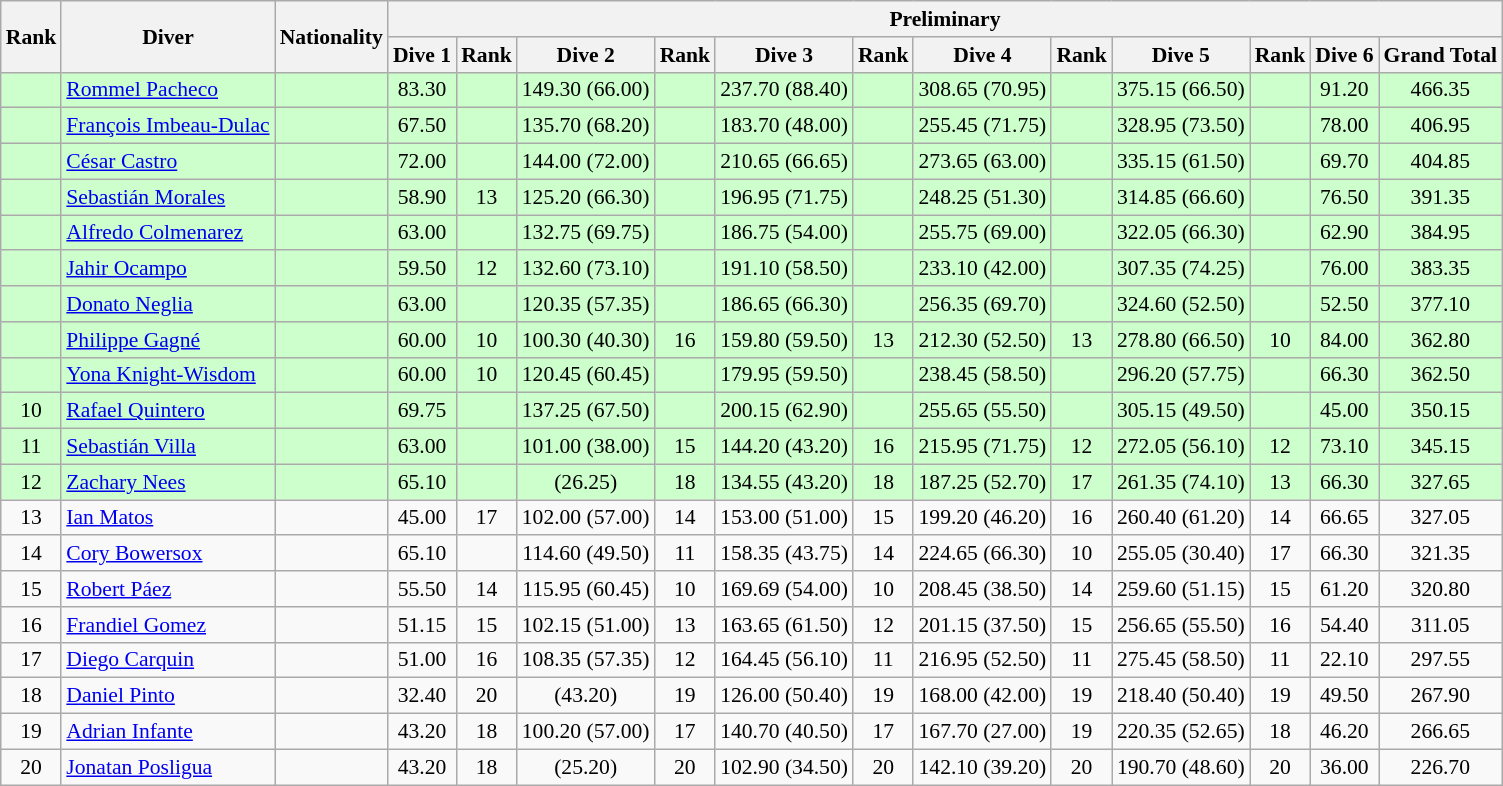<table class="wikitable sortable" style="font-size:90%">
<tr>
<th rowspan="2">Rank</th>
<th rowspan="2">Diver</th>
<th rowspan="2">Nationality</th>
<th colspan="12">Preliminary</th>
</tr>
<tr>
<th>Dive 1</th>
<th>Rank</th>
<th>Dive 2</th>
<th>Rank</th>
<th>Dive 3</th>
<th>Rank</th>
<th>Dive 4</th>
<th>Rank</th>
<th>Dive 5</th>
<th>Rank</th>
<th>Dive 6</th>
<th>Grand Total</th>
</tr>
<tr bgcolor=ccffcc>
<td align=center></td>
<td><a href='#'>Rommel Pacheco</a></td>
<td></td>
<td align=center>83.30</td>
<td align=center></td>
<td align=center>149.30 (66.00)</td>
<td align=center></td>
<td align=center>237.70 (88.40)</td>
<td align=center></td>
<td align=center>308.65 (70.95)</td>
<td align=center></td>
<td align=center>375.15 (66.50)</td>
<td align=center></td>
<td align=center>91.20</td>
<td align=center>466.35</td>
</tr>
<tr bgcolor=ccffcc>
<td align=center></td>
<td><a href='#'>François Imbeau-Dulac</a></td>
<td></td>
<td align=center>67.50</td>
<td align=center></td>
<td align=center>135.70 (68.20)</td>
<td align=center></td>
<td align=center>183.70 (48.00)</td>
<td align=center></td>
<td align=center>255.45 (71.75)</td>
<td align=center></td>
<td align=center>328.95 (73.50)</td>
<td align=center></td>
<td align=center>78.00</td>
<td align=center>406.95</td>
</tr>
<tr bgcolor=ccffcc>
<td align=center></td>
<td><a href='#'>César Castro</a></td>
<td></td>
<td align=center>72.00</td>
<td align=center></td>
<td align=center>144.00 (72.00)</td>
<td align=center></td>
<td align=center>210.65 (66.65)</td>
<td align=center></td>
<td align=center>273.65 (63.00)</td>
<td align=center></td>
<td align=center>335.15 (61.50)</td>
<td align=center></td>
<td align=center>69.70</td>
<td align=center>404.85</td>
</tr>
<tr bgcolor=ccffcc>
<td align=center></td>
<td><a href='#'>Sebastián Morales</a></td>
<td></td>
<td align=center>58.90</td>
<td align=center>13</td>
<td align=center>125.20 (66.30)</td>
<td align=center></td>
<td align=center>196.95 (71.75)</td>
<td align=center></td>
<td align=center>248.25 (51.30)</td>
<td align=center></td>
<td align=center>314.85 (66.60)</td>
<td align=center></td>
<td align=center>76.50</td>
<td align=center>391.35</td>
</tr>
<tr bgcolor=ccffcc>
<td align=center></td>
<td><a href='#'>Alfredo Colmenarez</a></td>
<td></td>
<td align=center>63.00</td>
<td align=center></td>
<td align=center>132.75 (69.75)</td>
<td align=center></td>
<td align=center>186.75 (54.00)</td>
<td align=center></td>
<td align=center>255.75 (69.00)</td>
<td align=center></td>
<td align=center>322.05 (66.30)</td>
<td align=center></td>
<td align=center>62.90</td>
<td align=center>384.95</td>
</tr>
<tr bgcolor=ccffcc>
<td align=center></td>
<td><a href='#'>Jahir Ocampo</a></td>
<td></td>
<td align=center>59.50</td>
<td align=center>12</td>
<td align=center>132.60 (73.10)</td>
<td align=center></td>
<td align=center>191.10 (58.50)</td>
<td align=center></td>
<td align=center>233.10 (42.00)</td>
<td align=center></td>
<td align=center>307.35 (74.25)</td>
<td align=center></td>
<td align=center>76.00</td>
<td align=center>383.35</td>
</tr>
<tr bgcolor=ccffcc>
<td align=center></td>
<td><a href='#'>Donato Neglia</a></td>
<td></td>
<td align=center>63.00</td>
<td align=center></td>
<td align=center>120.35 (57.35)</td>
<td align=center></td>
<td align=center>186.65 (66.30)</td>
<td align=center></td>
<td align=center>256.35 (69.70)</td>
<td align=center></td>
<td align=center>324.60 (52.50)</td>
<td align=center></td>
<td align=center>52.50</td>
<td align=center>377.10</td>
</tr>
<tr bgcolor=ccffcc>
<td align=center></td>
<td><a href='#'>Philippe Gagné</a></td>
<td></td>
<td align=center>60.00</td>
<td align=center>10</td>
<td align=center>100.30 (40.30)</td>
<td align=center>16</td>
<td align=center>159.80 (59.50)</td>
<td align=center>13</td>
<td align=center>212.30 (52.50)</td>
<td align=center>13</td>
<td align=center>278.80 (66.50)</td>
<td align=center>10</td>
<td align=center>84.00</td>
<td align=center>362.80</td>
</tr>
<tr bgcolor=ccffcc>
<td align=center></td>
<td><a href='#'>Yona Knight-Wisdom</a></td>
<td></td>
<td align=center>60.00</td>
<td align=center>10</td>
<td align=center>120.45 (60.45)</td>
<td align=center></td>
<td align=center>179.95 (59.50)</td>
<td align=center></td>
<td align=center>238.45 (58.50)</td>
<td align=center></td>
<td align=center>296.20 (57.75)</td>
<td align=center></td>
<td align=center>66.30</td>
<td align=center>362.50</td>
</tr>
<tr bgcolor=ccffcc>
<td align=center>10</td>
<td><a href='#'>Rafael Quintero</a></td>
<td></td>
<td align=center>69.75</td>
<td align=center></td>
<td align=center>137.25 (67.50)</td>
<td align=center></td>
<td align=center>200.15 (62.90)</td>
<td align=center></td>
<td align=center>255.65 (55.50)</td>
<td align=center></td>
<td align=center>305.15 (49.50)</td>
<td align=center></td>
<td align=center>45.00</td>
<td align=center>350.15</td>
</tr>
<tr bgcolor=ccffcc>
<td align=center>11</td>
<td><a href='#'>Sebastián Villa</a></td>
<td></td>
<td align=center>63.00</td>
<td align=center></td>
<td align=center>101.00 (38.00)</td>
<td align=center>15</td>
<td align=center>144.20 (43.20)</td>
<td align=center>16</td>
<td align=center>215.95 (71.75)</td>
<td align=center>12</td>
<td align=center>272.05 (56.10)</td>
<td align=center>12</td>
<td align=center>73.10</td>
<td align=center>345.15</td>
</tr>
<tr bgcolor=ccffcc>
<td align=center>12</td>
<td><a href='#'>Zachary Nees</a></td>
<td></td>
<td align=center>65.10</td>
<td align=center></td>
<td align=center> (26.25)</td>
<td align=center>18</td>
<td align=center>134.55 (43.20)</td>
<td align=center>18</td>
<td align=center>187.25 (52.70)</td>
<td align=center>17</td>
<td align=center>261.35 (74.10)</td>
<td align=center>13</td>
<td align=center>66.30</td>
<td align=center>327.65</td>
</tr>
<tr>
<td align=center>13</td>
<td><a href='#'>Ian Matos</a></td>
<td></td>
<td align=center>45.00</td>
<td align=center>17</td>
<td align=center>102.00 (57.00)</td>
<td align=center>14</td>
<td align=center>153.00 (51.00)</td>
<td align=center>15</td>
<td align=center>199.20 (46.20)</td>
<td align=center>16</td>
<td align=center>260.40 (61.20)</td>
<td align=center>14</td>
<td align=center>66.65</td>
<td align=center>327.05</td>
</tr>
<tr>
<td align=center>14</td>
<td><a href='#'>Cory Bowersox</a></td>
<td></td>
<td align=center>65.10</td>
<td align=center></td>
<td align=center>114.60 (49.50)</td>
<td align=center>11</td>
<td align=center>158.35 (43.75)</td>
<td align=center>14</td>
<td align=center>224.65 (66.30)</td>
<td align=center>10</td>
<td align=center>255.05 (30.40)</td>
<td align=center>17</td>
<td align=center>66.30</td>
<td align=center>321.35</td>
</tr>
<tr>
<td align=center>15</td>
<td><a href='#'>Robert Páez</a></td>
<td></td>
<td align=center>55.50</td>
<td align=center>14</td>
<td align=center>115.95 (60.45)</td>
<td align=center>10</td>
<td align=center>169.69 (54.00)</td>
<td align=center>10</td>
<td align=center>208.45 (38.50)</td>
<td align=center>14</td>
<td align=center>259.60 (51.15)</td>
<td align=center>15</td>
<td align=center>61.20</td>
<td align=center>320.80</td>
</tr>
<tr>
<td align=center>16</td>
<td><a href='#'>Frandiel Gomez</a></td>
<td></td>
<td align=center>51.15</td>
<td align=center>15</td>
<td align=center>102.15 (51.00)</td>
<td align=center>13</td>
<td align=center>163.65 (61.50)</td>
<td align=center>12</td>
<td align=center>201.15 (37.50)</td>
<td align=center>15</td>
<td align=center>256.65 (55.50)</td>
<td align=center>16</td>
<td align=center>54.40</td>
<td align=center>311.05</td>
</tr>
<tr>
<td align=center>17</td>
<td><a href='#'>Diego Carquin</a></td>
<td></td>
<td align=center>51.00</td>
<td align=center>16</td>
<td align=center>108.35 (57.35)</td>
<td align=center>12</td>
<td align=center>164.45 (56.10)</td>
<td align=center>11</td>
<td align=center>216.95 (52.50)</td>
<td align=center>11</td>
<td align=center>275.45 (58.50)</td>
<td align=center>11</td>
<td align=center>22.10</td>
<td align=center>297.55</td>
</tr>
<tr>
<td align=center>18</td>
<td><a href='#'>Daniel Pinto</a></td>
<td></td>
<td align=center>32.40</td>
<td align=center>20</td>
<td align=center> (43.20)</td>
<td align=center>19</td>
<td align=center>126.00 (50.40)</td>
<td align=center>19</td>
<td align=center>168.00 (42.00)</td>
<td align=center>19</td>
<td align=center>218.40 (50.40)</td>
<td align=center>19</td>
<td align=center>49.50</td>
<td align=center>267.90</td>
</tr>
<tr>
<td align=center>19</td>
<td><a href='#'>Adrian Infante</a></td>
<td></td>
<td align=center>43.20</td>
<td align=center>18</td>
<td align=center>100.20 (57.00)</td>
<td align=center>17</td>
<td align=center>140.70 (40.50)</td>
<td align=center>17</td>
<td align=center>167.70 (27.00)</td>
<td align=center>19</td>
<td align=center>220.35 (52.65)</td>
<td align=center>18</td>
<td align=center>46.20</td>
<td align=center>266.65</td>
</tr>
<tr>
<td align=center>20</td>
<td><a href='#'>Jonatan Posligua</a></td>
<td></td>
<td align=center>43.20</td>
<td align=center>18</td>
<td align=center> (25.20)</td>
<td align=center>20</td>
<td align=center>102.90 (34.50)</td>
<td align=center>20</td>
<td align=center>142.10 (39.20)</td>
<td align=center>20</td>
<td align=center>190.70 (48.60)</td>
<td align=center>20</td>
<td align=center>36.00</td>
<td align=center>226.70</td>
</tr>
</table>
